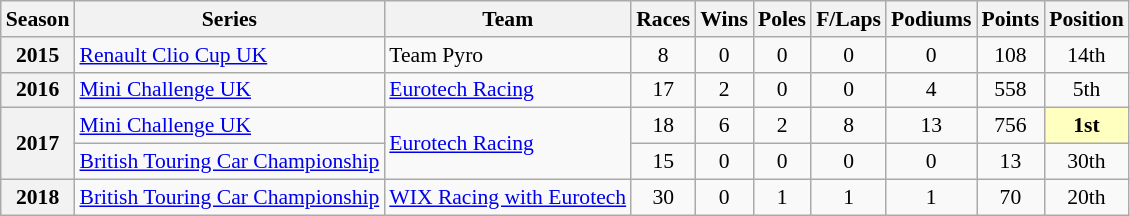<table class="wikitable" style="font-size: 90%; text-align:center">
<tr>
<th>Season</th>
<th>Series</th>
<th>Team</th>
<th>Races</th>
<th>Wins</th>
<th>Poles</th>
<th>F/Laps</th>
<th>Podiums</th>
<th>Points</th>
<th>Position</th>
</tr>
<tr>
<th>2015</th>
<td align=left><a href='#'>Renault Clio Cup UK</a></td>
<td align=left>Team Pyro</td>
<td>8</td>
<td>0</td>
<td>0</td>
<td>0</td>
<td>0</td>
<td>108</td>
<td>14th</td>
</tr>
<tr>
<th>2016</th>
<td align=left><a href='#'>Mini Challenge UK</a></td>
<td align=left><a href='#'>Eurotech Racing</a></td>
<td>17</td>
<td>2</td>
<td>0</td>
<td>0</td>
<td>4</td>
<td>558</td>
<td>5th</td>
</tr>
<tr>
<th rowspan=2>2017</th>
<td align=left><a href='#'>Mini Challenge UK</a></td>
<td align=left rowspan=2><a href='#'>Eurotech Racing</a></td>
<td>18</td>
<td>6</td>
<td>2</td>
<td>8</td>
<td>13</td>
<td>756</td>
<td style="background:#FFFFBF;"><strong>1st</strong></td>
</tr>
<tr>
<td align=left><a href='#'>British Touring Car Championship</a></td>
<td>15</td>
<td>0</td>
<td>0</td>
<td>0</td>
<td>0</td>
<td>13</td>
<td>30th</td>
</tr>
<tr>
<th>2018</th>
<td align=left><a href='#'>British Touring Car Championship</a></td>
<td align=left><a href='#'>WIX Racing with Eurotech</a></td>
<td>30</td>
<td>0</td>
<td>1</td>
<td>1</td>
<td>1</td>
<td>70</td>
<td>20th</td>
</tr>
</table>
